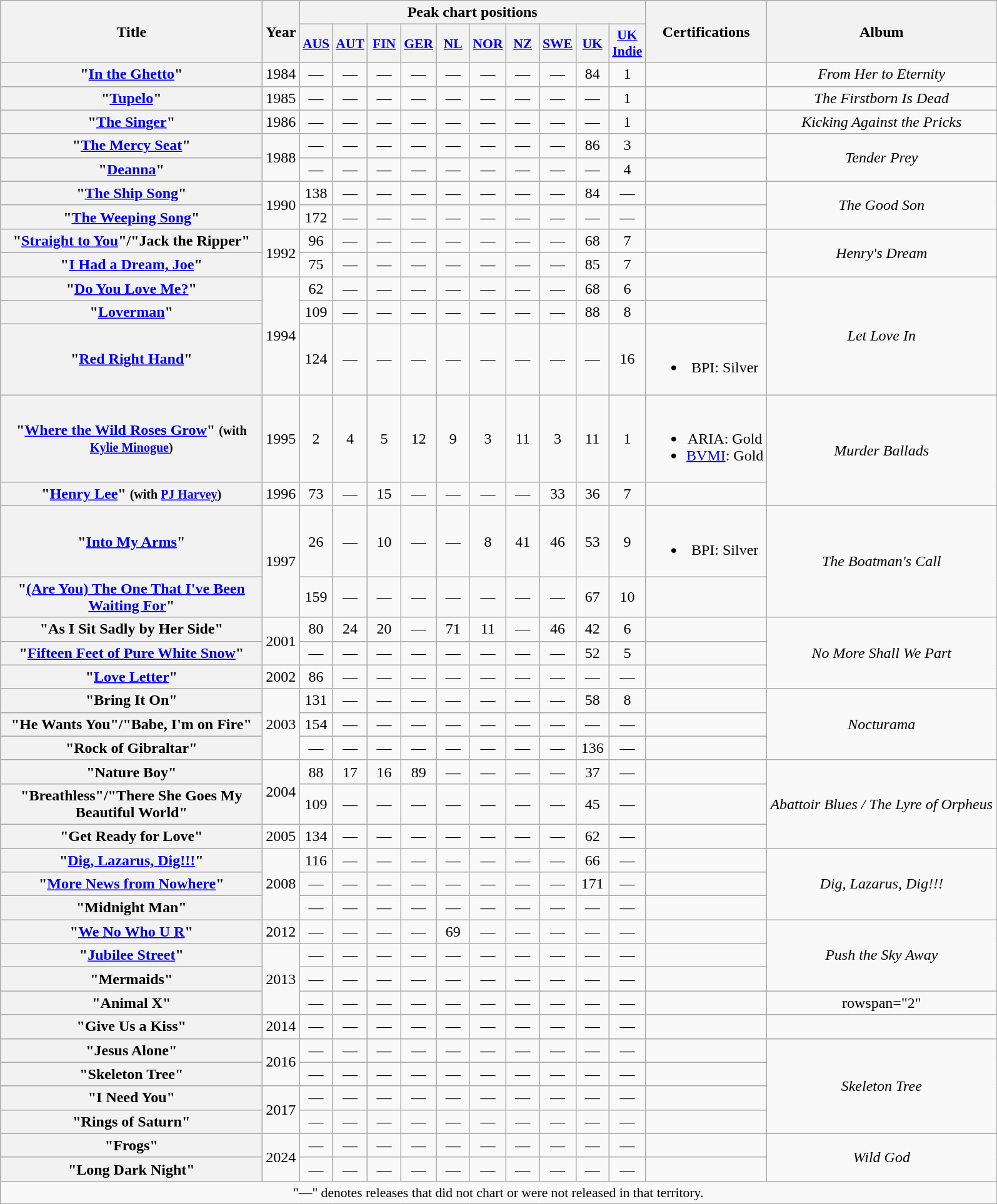<table class="wikitable plainrowheaders" style="text-align:center;">
<tr>
<th scope="col" rowspan="2" style="width:17em;">Title</th>
<th scope="col" rowspan="2" style="width:2em;">Year</th>
<th scope="col" colspan="10">Peak chart positions</th>
<th scope="col" rowspan="2">Certifications</th>
<th scope="col" rowspan="2">Album</th>
</tr>
<tr>
<th scope="col" style="width:2em;font-size:90%;"><a href='#'>AUS</a><br></th>
<th scope="col" style="width:2em;font-size:90%;"><a href='#'>AUT</a><br></th>
<th scope="col" style="width:2em;font-size:90%;"><a href='#'>FIN</a><br></th>
<th scope="col" style="width:2em;font-size:90%;"><a href='#'>GER</a><br></th>
<th scope="col" style="width:2em;font-size:90%;"><a href='#'>NL</a><br></th>
<th scope="col" style="width:2em;font-size:90%;"><a href='#'>NOR</a><br></th>
<th scope="col" style="width:2em;font-size:90%;"><a href='#'>NZ</a><br></th>
<th scope="col" style="width:2em;font-size:90%;"><a href='#'>SWE</a><br></th>
<th scope="col" style="width:2em;font-size:90%;"><a href='#'>UK</a><br></th>
<th scope="col" style="width:2em;font-size:90%;"><a href='#'>UK Indie</a><br></th>
</tr>
<tr>
<th scope="row">"<a href='#'>In the Ghetto</a>"</th>
<td>1984</td>
<td>—</td>
<td>—</td>
<td>—</td>
<td>—</td>
<td>—</td>
<td>—</td>
<td>—</td>
<td>—</td>
<td>84</td>
<td>1</td>
<td></td>
<td><em>From Her to Eternity</em></td>
</tr>
<tr>
<th scope="row">"<a href='#'>Tupelo</a>"</th>
<td>1985</td>
<td>—</td>
<td>—</td>
<td>—</td>
<td>—</td>
<td>—</td>
<td>—</td>
<td>—</td>
<td>—</td>
<td>—</td>
<td>1</td>
<td></td>
<td><em>The Firstborn Is Dead</em></td>
</tr>
<tr>
<th scope="row">"<a href='#'>The Singer</a>"</th>
<td>1986</td>
<td>—</td>
<td>—</td>
<td>—</td>
<td>—</td>
<td>—</td>
<td>—</td>
<td>—</td>
<td>—</td>
<td>—</td>
<td>1</td>
<td></td>
<td><em>Kicking Against the Pricks</em></td>
</tr>
<tr>
<th scope="row">"<a href='#'>The Mercy Seat</a>"</th>
<td rowspan="2">1988</td>
<td>—</td>
<td>—</td>
<td>—</td>
<td>—</td>
<td>—</td>
<td>—</td>
<td>—</td>
<td>—</td>
<td>86</td>
<td>3</td>
<td></td>
<td rowspan="2"><em>Tender Prey</em></td>
</tr>
<tr>
<th scope="row">"<a href='#'>Deanna</a>"</th>
<td>—</td>
<td>—</td>
<td>—</td>
<td>—</td>
<td>—</td>
<td>—</td>
<td>—</td>
<td>—</td>
<td>—</td>
<td>4</td>
<td></td>
</tr>
<tr>
<th scope="row">"<a href='#'>The Ship Song</a>"</th>
<td rowspan="2">1990</td>
<td>138</td>
<td>—</td>
<td>—</td>
<td>—</td>
<td>—</td>
<td>—</td>
<td>—</td>
<td>—</td>
<td>84</td>
<td>—</td>
<td></td>
<td rowspan="2"><em>The Good Son</em></td>
</tr>
<tr>
<th scope="row">"<a href='#'>The Weeping Song</a>"</th>
<td>172</td>
<td>—</td>
<td>—</td>
<td>—</td>
<td>—</td>
<td>—</td>
<td>—</td>
<td>—</td>
<td>—</td>
<td>—</td>
<td></td>
</tr>
<tr>
<th scope="row">"<a href='#'>Straight to You</a>"/"Jack the Ripper"</th>
<td rowspan="2">1992</td>
<td>96</td>
<td>—</td>
<td>—</td>
<td>—</td>
<td>—</td>
<td>—</td>
<td>—</td>
<td>—</td>
<td>68</td>
<td>7</td>
<td></td>
<td rowspan="2"><em>Henry's Dream</em></td>
</tr>
<tr>
<th scope="row">"<a href='#'>I Had a Dream, Joe</a>"</th>
<td>75</td>
<td>—</td>
<td>—</td>
<td>—</td>
<td>—</td>
<td>—</td>
<td>—</td>
<td>—</td>
<td>85</td>
<td>7</td>
<td></td>
</tr>
<tr>
<th scope="row">"<a href='#'>Do You Love Me?</a>"</th>
<td rowspan="3">1994</td>
<td>62</td>
<td>—</td>
<td>—</td>
<td>—</td>
<td>—</td>
<td>—</td>
<td>—</td>
<td>—</td>
<td>68</td>
<td>6</td>
<td></td>
<td rowspan="3"><em>Let Love In</em></td>
</tr>
<tr>
<th scope="row">"<a href='#'>Loverman</a>"</th>
<td>109</td>
<td>—</td>
<td>—</td>
<td>—</td>
<td>—</td>
<td>—</td>
<td>—</td>
<td>—</td>
<td>88</td>
<td>8</td>
<td></td>
</tr>
<tr>
<th scope="row">"<a href='#'>Red Right Hand</a>"</th>
<td>124</td>
<td>—</td>
<td>—</td>
<td>—</td>
<td>—</td>
<td>—</td>
<td>—</td>
<td>—</td>
<td>—</td>
<td>16</td>
<td><br><ul><li>BPI: Silver</li></ul></td>
</tr>
<tr>
<th scope="row">"<a href='#'>Where the Wild Roses Grow</a>" <small>(with <a href='#'>Kylie Minogue</a>)</small></th>
<td>1995</td>
<td>2</td>
<td>4</td>
<td>5</td>
<td>12</td>
<td>9</td>
<td>3</td>
<td>11</td>
<td>3</td>
<td>11</td>
<td>1</td>
<td><br><ul><li>ARIA: Gold</li><li><a href='#'>BVMI</a>: Gold</li></ul></td>
<td rowspan="2"><em>Murder Ballads</em></td>
</tr>
<tr>
<th scope="row">"<a href='#'>Henry Lee</a>" <small>(with <a href='#'>PJ Harvey</a>)</small></th>
<td>1996</td>
<td>73</td>
<td>—</td>
<td>15</td>
<td>—</td>
<td>—</td>
<td>—</td>
<td>—</td>
<td>33</td>
<td>36</td>
<td>7</td>
<td></td>
</tr>
<tr>
<th scope="row">"<a href='#'>Into My Arms</a>"</th>
<td rowspan="2">1997</td>
<td>26</td>
<td>—</td>
<td>10</td>
<td>—</td>
<td>—</td>
<td>8</td>
<td>41</td>
<td>46</td>
<td>53</td>
<td>9</td>
<td><br><ul><li>BPI: Silver</li></ul></td>
<td rowspan="2"><em>The Boatman's Call</em></td>
</tr>
<tr>
<th scope="row">"<a href='#'>(Are You) The One That I've Been Waiting For</a>"</th>
<td>159</td>
<td>—</td>
<td>—</td>
<td>—</td>
<td>—</td>
<td>—</td>
<td>—</td>
<td>—</td>
<td>67</td>
<td>10</td>
<td></td>
</tr>
<tr>
<th scope="row">"As I Sit Sadly by Her Side"</th>
<td rowspan="2">2001</td>
<td>80</td>
<td>24</td>
<td>20</td>
<td>—</td>
<td>71</td>
<td>11</td>
<td>—</td>
<td>46</td>
<td>42</td>
<td>6</td>
<td></td>
<td rowspan="3"><em>No More Shall We Part</em></td>
</tr>
<tr>
<th scope="row">"<a href='#'>Fifteen Feet of Pure White Snow</a>"</th>
<td>—</td>
<td>—</td>
<td>—</td>
<td>—</td>
<td>—</td>
<td>—</td>
<td>—</td>
<td>—</td>
<td>52</td>
<td>5</td>
<td></td>
</tr>
<tr>
<th scope="row">"<a href='#'>Love Letter</a>"</th>
<td>2002</td>
<td>86</td>
<td>—</td>
<td>—</td>
<td>—</td>
<td>—</td>
<td>—</td>
<td>—</td>
<td>—</td>
<td>—</td>
<td>—</td>
<td></td>
</tr>
<tr>
<th scope="row">"Bring It On"</th>
<td rowspan="3">2003</td>
<td>131</td>
<td>—</td>
<td>—</td>
<td>—</td>
<td>—</td>
<td>—</td>
<td>—</td>
<td>—</td>
<td>58</td>
<td>8</td>
<td></td>
<td rowspan="3"><em>Nocturama</em></td>
</tr>
<tr>
<th scope="row">"He Wants You"/"Babe, I'm on Fire"</th>
<td>154</td>
<td>—</td>
<td>—</td>
<td>—</td>
<td>—</td>
<td>—</td>
<td>—</td>
<td>—</td>
<td>—</td>
<td>—</td>
<td></td>
</tr>
<tr>
<th scope="row">"Rock of Gibraltar"</th>
<td>—</td>
<td>—</td>
<td>—</td>
<td>—</td>
<td>—</td>
<td>—</td>
<td>—</td>
<td>—</td>
<td>136</td>
<td>—</td>
<td></td>
</tr>
<tr>
<th scope="row">"Nature Boy"</th>
<td rowspan="2">2004</td>
<td>88</td>
<td>17</td>
<td>16</td>
<td>89</td>
<td>—</td>
<td>—</td>
<td>—</td>
<td>—</td>
<td>37</td>
<td>—</td>
<td></td>
<td rowspan="3"><em>Abattoir Blues / The Lyre of Orpheus</em></td>
</tr>
<tr>
<th scope="row">"Breathless"/"There She Goes My Beautiful World"</th>
<td>109</td>
<td>—</td>
<td>—</td>
<td>—</td>
<td>—</td>
<td>—</td>
<td>—</td>
<td>—</td>
<td>45</td>
<td>—</td>
<td></td>
</tr>
<tr>
<th scope="row">"Get Ready for Love"</th>
<td>2005</td>
<td>134</td>
<td>—</td>
<td>—</td>
<td>—</td>
<td>—</td>
<td>—</td>
<td>—</td>
<td>—</td>
<td>62</td>
<td>—</td>
<td></td>
</tr>
<tr>
<th scope="row">"<a href='#'>Dig, Lazarus, Dig!&excl;!</a>"</th>
<td rowspan="3">2008</td>
<td>116</td>
<td>—</td>
<td>—</td>
<td>—</td>
<td>—</td>
<td>—</td>
<td>—</td>
<td>—</td>
<td>66</td>
<td>—</td>
<td></td>
<td rowspan="3"><em>Dig, Lazarus, Dig!!!</em></td>
</tr>
<tr>
<th scope="row">"<a href='#'>More News from Nowhere</a>"</th>
<td>—</td>
<td>—</td>
<td>—</td>
<td>—</td>
<td>—</td>
<td>—</td>
<td>—</td>
<td>—</td>
<td>171</td>
<td>—</td>
<td></td>
</tr>
<tr>
<th scope="row">"Midnight Man"</th>
<td>—</td>
<td>—</td>
<td>—</td>
<td>—</td>
<td>—</td>
<td>—</td>
<td>—</td>
<td>—</td>
<td>—</td>
<td>—</td>
<td></td>
</tr>
<tr>
<th scope="row">"<a href='#'>We No Who U R</a>"</th>
<td>2012</td>
<td>—</td>
<td>—</td>
<td>—</td>
<td>—</td>
<td>69</td>
<td>—</td>
<td>—</td>
<td>—</td>
<td>—</td>
<td>—</td>
<td></td>
<td rowspan="3"><em>Push the Sky Away</em></td>
</tr>
<tr>
<th scope="row">"<a href='#'>Jubilee Street</a>"</th>
<td rowspan="3">2013</td>
<td>—</td>
<td>—</td>
<td>—</td>
<td>—</td>
<td>—</td>
<td>—</td>
<td>—</td>
<td>—</td>
<td>—</td>
<td>—</td>
<td></td>
</tr>
<tr>
<th scope="row">"Mermaids"</th>
<td>—</td>
<td>—</td>
<td>—</td>
<td>—</td>
<td>—</td>
<td>—</td>
<td>—</td>
<td>—</td>
<td>—</td>
<td>—</td>
<td></td>
</tr>
<tr>
<th scope="row">"Animal X"</th>
<td>—</td>
<td>—</td>
<td>—</td>
<td>—</td>
<td>—</td>
<td>—</td>
<td>—</td>
<td>—</td>
<td>—</td>
<td>—</td>
<td></td>
<td>rowspan="2" </td>
</tr>
<tr>
<th scope="row">"Give Us a Kiss"</th>
<td>2014</td>
<td>—</td>
<td>—</td>
<td>—</td>
<td>—</td>
<td>—</td>
<td>—</td>
<td>—</td>
<td>—</td>
<td>—</td>
<td>—</td>
<td></td>
</tr>
<tr>
<th scope="row">"Jesus Alone"</th>
<td rowspan="2">2016</td>
<td>—</td>
<td>—</td>
<td>—</td>
<td>—</td>
<td>—</td>
<td>—</td>
<td>—</td>
<td>—</td>
<td>—</td>
<td>—</td>
<td></td>
<td rowspan="4"><em>Skeleton Tree</em></td>
</tr>
<tr>
<th scope="row">"Skeleton Tree"</th>
<td>—</td>
<td>—</td>
<td>—</td>
<td>—</td>
<td>—</td>
<td>—</td>
<td>—</td>
<td>—</td>
<td>—</td>
<td>—</td>
<td></td>
</tr>
<tr>
<th scope="row">"I Need You"</th>
<td rowspan="2">2017</td>
<td>—</td>
<td>—</td>
<td>—</td>
<td>—</td>
<td>—</td>
<td>—</td>
<td>—</td>
<td>—</td>
<td>—</td>
<td>—</td>
<td></td>
</tr>
<tr>
<th scope="row">"Rings of Saturn"</th>
<td>—</td>
<td>—</td>
<td>—</td>
<td>—</td>
<td>—</td>
<td>—</td>
<td>—</td>
<td>—</td>
<td>—</td>
<td>—</td>
<td></td>
</tr>
<tr>
<th scope="row">"Frogs"</th>
<td rowspan="2">2024</td>
<td>—</td>
<td>—</td>
<td>—</td>
<td>—</td>
<td>—</td>
<td>—</td>
<td>—</td>
<td>—</td>
<td>—</td>
<td>—</td>
<td></td>
<td rowspan="2"><em>Wild God</em></td>
</tr>
<tr>
<th scope="row">"Long Dark Night"</th>
<td>—</td>
<td>—</td>
<td>—</td>
<td>—</td>
<td>—</td>
<td>—</td>
<td>—</td>
<td>—</td>
<td>—</td>
<td>—</td>
<td></td>
</tr>
<tr>
<td colspan="14" style="font-size:90%">"—" denotes releases that did not chart or were not released in that territory.</td>
</tr>
</table>
